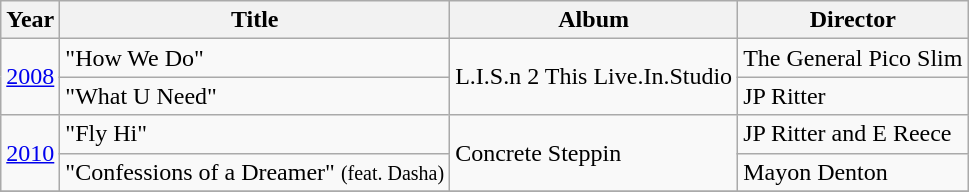<table class="wikitable">
<tr>
<th align="left">Year</th>
<th align="left">Title</th>
<th align="left">Album</th>
<th align="left">Director</th>
</tr>
<tr>
<td align="center" rowspan="2"><a href='#'>2008</a></td>
<td>"How We Do"</td>
<td align="left" rowspan="2">L.I.S.n 2 This Live.In.Studio</td>
<td>The General Pico Slim</td>
</tr>
<tr>
<td>"What U Need"</td>
<td>JP Ritter</td>
</tr>
<tr>
<td align="center" rowspan="2"><a href='#'>2010</a></td>
<td>"Fly Hi"</td>
<td align="left" rowspan="2">Concrete Steppin</td>
<td>JP Ritter and E Reece</td>
</tr>
<tr>
<td>"Confessions of a Dreamer" <small>(feat. Dasha)</small></td>
<td>Mayon Denton</td>
</tr>
<tr>
</tr>
</table>
